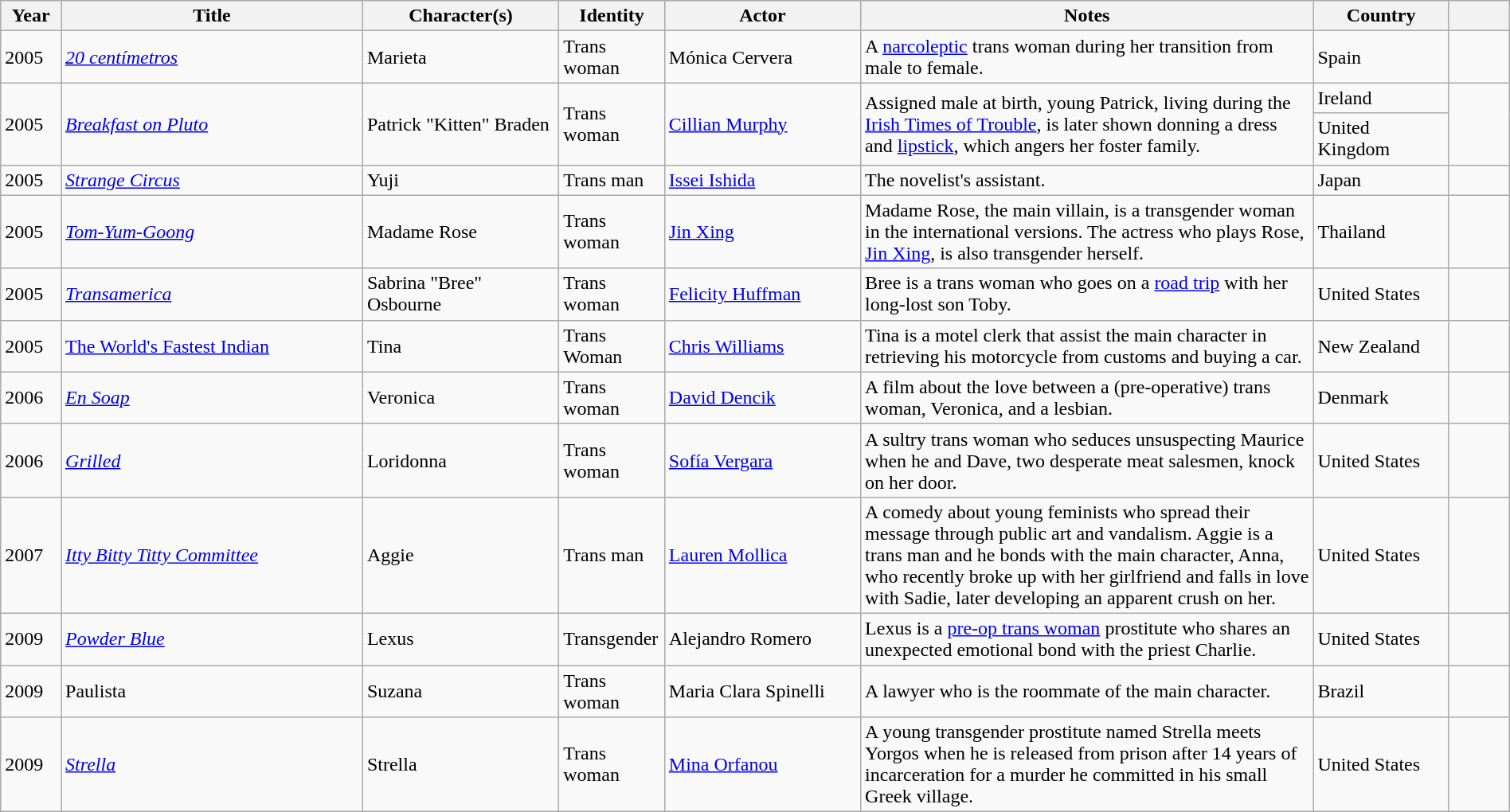<table class="wikitable sortable" style="width: 100%">
<tr>
<th style="width:4%;">Year</th>
<th style="width:20%;">Title</th>
<th style="width:13%;">Character(s)</th>
<th style="width:7%;">Identity</th>
<th style="width:13%;">Actor</th>
<th style="width:30%;">Notes</th>
<th style="width:9%;">Country</th>
<th style="width:4%;" class="unsortable"></th>
</tr>
<tr>
<td>2005</td>
<td><em><a href='#'>20 centímetros</a></em></td>
<td>Marieta</td>
<td>Trans woman</td>
<td>Mónica Cervera</td>
<td>A <a href='#'>narcoleptic</a> trans woman during her transition from male to female.</td>
<td>Spain</td>
<td></td>
</tr>
<tr>
<td rowspan="2">2005</td>
<td rowspan="2"><em><a href='#'>Breakfast on Pluto</a></em></td>
<td rowspan="2">Patrick "Kitten" Braden</td>
<td rowspan="2">Trans woman</td>
<td rowspan="2"><a href='#'>Cillian Murphy</a></td>
<td rowspan="2">Assigned male at birth, young Patrick, living during the <a href='#'>Irish Times of Trouble</a>, is later shown donning a dress and <a href='#'>lipstick</a>, which angers her foster family.</td>
<td>Ireland</td>
<td rowspan="2"></td>
</tr>
<tr>
<td>United Kingdom</td>
</tr>
<tr>
<td>2005</td>
<td><em><a href='#'>Strange Circus</a></em></td>
<td>Yuji</td>
<td>Trans man</td>
<td><a href='#'>Issei Ishida</a></td>
<td>The novelist's assistant.</td>
<td>Japan</td>
<td></td>
</tr>
<tr>
<td>2005</td>
<td><em><a href='#'>Tom-Yum-Goong</a></em></td>
<td>Madame Rose</td>
<td>Trans woman</td>
<td><a href='#'>Jin Xing</a></td>
<td>Madame Rose, the main villain, is a transgender woman in the international versions. The actress who plays Rose, <a href='#'>Jin Xing</a>, is also transgender herself.</td>
<td>Thailand</td>
<td></td>
</tr>
<tr>
<td>2005</td>
<td><em><a href='#'>Transamerica</a></em></td>
<td>Sabrina "Bree" Osbourne</td>
<td>Trans woman</td>
<td><a href='#'>Felicity Huffman</a></td>
<td>Bree is a trans woman who goes on a <a href='#'>road trip</a> with her long-lost son Toby.</td>
<td>United States</td>
<td></td>
</tr>
<tr>
<td>2005</td>
<td><a href='#'>The World's Fastest Indian</a></td>
<td>Tina</td>
<td>Trans Woman</td>
<td><a href='#'>Chris Williams</a></td>
<td>Tina is a motel clerk that assist the main character in retrieving his motorcycle from customs and buying a car.</td>
<td>New Zealand</td>
<td></td>
</tr>
<tr>
<td>2006</td>
<td><em><a href='#'>En Soap</a></em></td>
<td>Veronica</td>
<td>Trans woman</td>
<td><a href='#'>David Dencik</a></td>
<td>A film about the love between a (pre-operative) trans woman, Veronica, and a lesbian.</td>
<td>Denmark</td>
<td></td>
</tr>
<tr>
<td>2006</td>
<td><em><a href='#'>Grilled</a></em></td>
<td>Loridonna</td>
<td>Trans woman</td>
<td><a href='#'>Sofía Vergara</a></td>
<td>A sultry trans woman who seduces unsuspecting Maurice when he and Dave, two desperate meat salesmen, knock on her door.</td>
<td>United States</td>
<td></td>
</tr>
<tr>
<td>2007</td>
<td><em><a href='#'>Itty Bitty Titty Committee</a></em></td>
<td>Aggie</td>
<td>Trans man</td>
<td><a href='#'>Lauren Mollica</a></td>
<td>A comedy about young feminists who spread their message through public art and vandalism. Aggie is a trans man and he bonds with the main character, Anna, who recently broke up with her girlfriend and falls in love with Sadie, later developing an apparent crush on her.</td>
<td>United States</td>
<td></td>
</tr>
<tr>
<td>2009</td>
<td><em><a href='#'>Powder Blue</a></em></td>
<td>Lexus</td>
<td>Transgender</td>
<td>Alejandro Romero</td>
<td>Lexus is a <a href='#'>pre-op trans woman</a> prostitute who shares an unexpected emotional bond with the priest Charlie.</td>
<td>United States</td>
<td></td>
</tr>
<tr>
<td>2009</td>
<td>Paulista</td>
<td>Suzana</td>
<td>Trans woman</td>
<td>Maria Clara Spinelli</td>
<td>A lawyer who is the roommate of the main character.</td>
<td>Brazil</td>
<td></td>
</tr>
<tr>
<td>2009</td>
<td><em><a href='#'>Strella</a></em></td>
<td>Strella</td>
<td>Trans woman</td>
<td><a href='#'>Mina Orfanou</a></td>
<td>A young transgender prostitute named Strella meets Yorgos when he is released from prison after 14 years of incarceration for a murder he committed in his small Greek village.</td>
<td>United States</td>
<td></td>
</tr>
</table>
